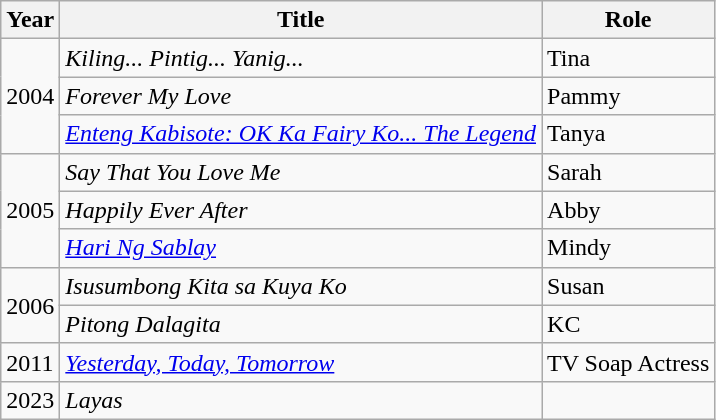<table class="wikitable sortable">
<tr>
<th>Year</th>
<th>Title</th>
<th>Role</th>
</tr>
<tr>
<td rowspan=3>2004</td>
<td><em>Kiling... Pintig... Yanig...</em></td>
<td>Tina</td>
</tr>
<tr>
<td><em>Forever My Love</em></td>
<td>Pammy</td>
</tr>
<tr>
<td><em><a href='#'>Enteng Kabisote: OK Ka Fairy Ko... The Legend</a></em></td>
<td>Tanya</td>
</tr>
<tr>
<td rowspan=3>2005</td>
<td><em>Say That You Love Me</em></td>
<td>Sarah</td>
</tr>
<tr>
<td><em>Happily Ever After</em></td>
<td>Abby</td>
</tr>
<tr>
<td><em><a href='#'>Hari Ng Sablay</a></em></td>
<td>Mindy</td>
</tr>
<tr>
<td rowspan=2>2006</td>
<td><em>Isusumbong Kita sa Kuya Ko</em></td>
<td>Susan</td>
</tr>
<tr>
<td><em>Pitong Dalagita</em></td>
<td>KC</td>
</tr>
<tr>
<td>2011</td>
<td><em><a href='#'>Yesterday, Today, Tomorrow</a></em></td>
<td>TV Soap Actress</td>
</tr>
<tr>
<td>2023</td>
<td><em>Layas</em></td>
<td></td>
</tr>
</table>
